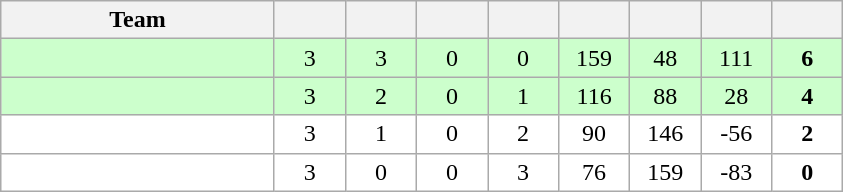<table class=wikitable style="text-align:center">
<tr>
<th width=175>Team</th>
<th width=40></th>
<th width=40></th>
<th width=40></th>
<th width=40></th>
<th width=40></th>
<th width=40></th>
<th width=40></th>
<th width=40></th>
</tr>
<tr style="background:#ccffcc">
<td align=left></td>
<td>3</td>
<td>3</td>
<td>0</td>
<td>0</td>
<td>159</td>
<td>48</td>
<td>111</td>
<td><strong>6</strong></td>
</tr>
<tr style="background:#ccffcc">
<td align=left></td>
<td>3</td>
<td>2</td>
<td>0</td>
<td>1</td>
<td>116</td>
<td>88</td>
<td>28</td>
<td><strong>4</strong></td>
</tr>
<tr style="background:white;">
<td align=left></td>
<td>3</td>
<td>1</td>
<td>0</td>
<td>2</td>
<td>90</td>
<td>146</td>
<td>-56</td>
<td><strong>2</strong></td>
</tr>
<tr style="background:white;">
<td align=left></td>
<td>3</td>
<td>0</td>
<td>0</td>
<td>3</td>
<td>76</td>
<td>159</td>
<td>-83</td>
<td><strong>0</strong></td>
</tr>
</table>
